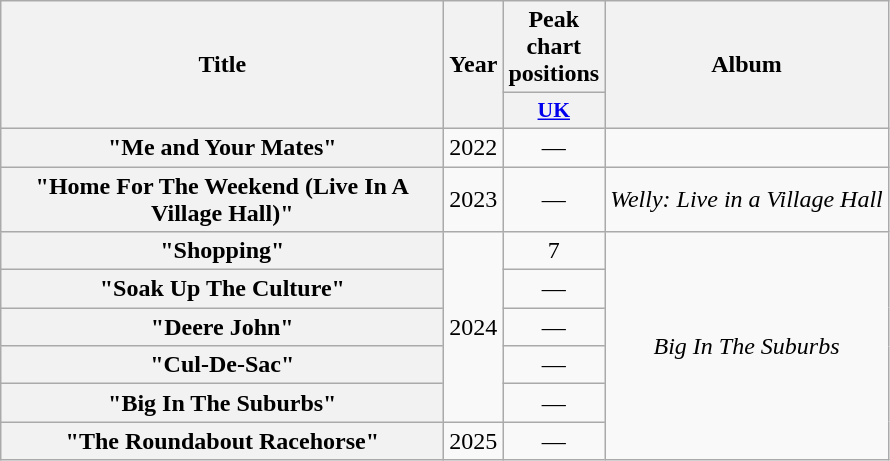<table class="wikitable plainrowheaders" style="text-align:center;" border="1">
<tr>
<th scope="col" rowspan="2" style="width:18em;">Title</th>
<th scope="col" rowspan="2">Year</th>
<th scope="col">Peak chart positions</th>
<th scope="col" rowspan="2">Album</th>
</tr>
<tr>
<th scope="col" style="width:3em;font-size:90%;"><a href='#'>UK</a></th>
</tr>
<tr>
<th scope="row">"Me and Your Mates"</th>
<td>2022</td>
<td>—</td>
<td></td>
</tr>
<tr>
<th scope="row">"Home For The Weekend (Live In A Village Hall)"</th>
<td>2023</td>
<td>—</td>
<td><em>Welly: Live in a Village Hall</em></td>
</tr>
<tr>
<th scope="row">"Shopping"</th>
<td rowspan="5">2024</td>
<td>7</td>
<td rowspan="6"><em>Big In The Suburbs</em></td>
</tr>
<tr>
<th scope="row">"Soak Up The Culture"</th>
<td>—</td>
</tr>
<tr>
<th scope="row">"Deere John"</th>
<td>—</td>
</tr>
<tr>
<th scope="row">"Cul-De-Sac"</th>
<td>—</td>
</tr>
<tr>
<th scope="row">"Big In The Suburbs"</th>
<td>—</td>
</tr>
<tr>
<th scope="row">"The Roundabout Racehorse"</th>
<td>2025</td>
<td>—</td>
</tr>
</table>
